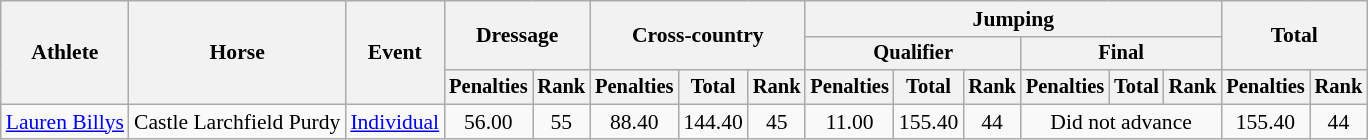<table class=wikitable style="font-size:90%">
<tr>
<th rowspan="3">Athlete</th>
<th rowspan="3">Horse</th>
<th rowspan="3">Event</th>
<th colspan="2" rowspan="2">Dressage</th>
<th colspan="3" rowspan="2">Cross-country</th>
<th colspan="6">Jumping</th>
<th colspan="2" rowspan="2">Total</th>
</tr>
<tr style="font-size:95%">
<th colspan="3">Qualifier</th>
<th colspan="3">Final</th>
</tr>
<tr style="font-size:95%">
<th>Penalties</th>
<th>Rank</th>
<th>Penalties</th>
<th>Total</th>
<th>Rank</th>
<th>Penalties</th>
<th>Total</th>
<th>Rank</th>
<th>Penalties</th>
<th>Total</th>
<th>Rank</th>
<th>Penalties</th>
<th>Rank</th>
</tr>
<tr align=center>
<td align=left><a href='#'>Lauren Billys</a></td>
<td align=left>Castle Larchfield Purdy</td>
<td align=left><a href='#'>Individual</a></td>
<td>56.00</td>
<td>55</td>
<td>88.40</td>
<td>144.40</td>
<td>45</td>
<td>11.00</td>
<td>155.40</td>
<td>44</td>
<td colspan=3>Did not advance</td>
<td>155.40</td>
<td>44</td>
</tr>
</table>
